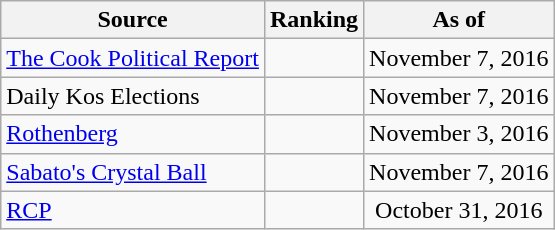<table class="wikitable" style="text-align:center">
<tr>
<th>Source</th>
<th>Ranking</th>
<th>As of</th>
</tr>
<tr>
<td align=left><a href='#'>The Cook Political Report</a></td>
<td></td>
<td>November 7, 2016</td>
</tr>
<tr>
<td align=left>Daily Kos Elections</td>
<td></td>
<td>November 7, 2016</td>
</tr>
<tr>
<td align=left><a href='#'>Rothenberg</a></td>
<td></td>
<td>November 3, 2016</td>
</tr>
<tr>
<td align=left><a href='#'>Sabato's Crystal Ball</a></td>
<td></td>
<td>November 7, 2016</td>
</tr>
<tr>
<td align="left"><a href='#'>RCP</a></td>
<td></td>
<td>October 31, 2016</td>
</tr>
</table>
